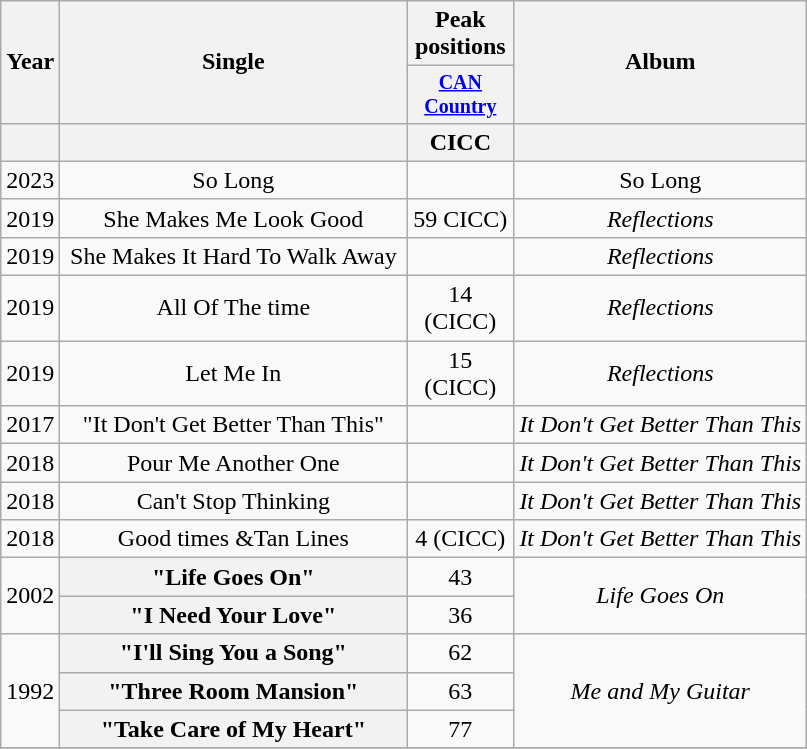<table class="wikitable plainrowheaders" style="text-align:center;">
<tr>
<th rowspan="2">Year</th>
<th rowspan="2" style="width:14em;">Single</th>
<th>Peak positions</th>
<th rowspan="2">Album</th>
</tr>
<tr style="font-size:smaller;">
<th width="65"><a href='#'>CAN Country</a><br></th>
</tr>
<tr>
<th></th>
<th></th>
<th>CICC</th>
<th></th>
</tr>
<tr>
<td>2023</td>
<td>So Long</td>
<td></td>
<td>So Long</td>
</tr>
<tr>
<td>2019</td>
<td>She Makes Me Look Good</td>
<td>59 CICC)</td>
<td><em>Reflections</em></td>
</tr>
<tr>
<td>2019</td>
<td>She Makes It Hard To Walk Away</td>
<td></td>
<td><em>Reflections</em></td>
</tr>
<tr>
<td>2019</td>
<td>All Of The time</td>
<td>14 (CICC)</td>
<td><em>Reflections</em></td>
</tr>
<tr>
<td>2019</td>
<td>Let Me In</td>
<td>15 (CICC)</td>
<td><em>Reflections</em></td>
</tr>
<tr>
<td>2017</td>
<td>"It Don't Get Better Than This"</td>
<td></td>
<td><em>It Don't Get Better Than This</em></td>
</tr>
<tr>
<td>2018</td>
<td>Pour Me Another One</td>
<td></td>
<td><em>It Don't Get Better Than This</em></td>
</tr>
<tr>
<td>2018</td>
<td>Can't Stop Thinking</td>
<td></td>
<td><em>It Don't Get Better Than This</em></td>
</tr>
<tr>
<td>2018</td>
<td>Good times &Tan Lines</td>
<td>4 (CICC)</td>
<td><em>It Don't Get Better Than This</em></td>
</tr>
<tr>
<td rowspan="2">2002</td>
<th scope="row">"Life Goes On"</th>
<td>43</td>
<td rowspan="2"><em>Life Goes On</em></td>
</tr>
<tr>
<th scope="row">"I Need Your Love"</th>
<td>36</td>
</tr>
<tr>
<td rowspan="3">1992</td>
<th scope="row">"I'll Sing You a Song"</th>
<td>62</td>
<td rowspan="3"><em>Me and My Guitar</em></td>
</tr>
<tr>
<th scope="row">"Three Room Mansion"</th>
<td>63</td>
</tr>
<tr>
<th scope="row">"Take Care of My Heart"</th>
<td>77</td>
</tr>
<tr>
</tr>
</table>
